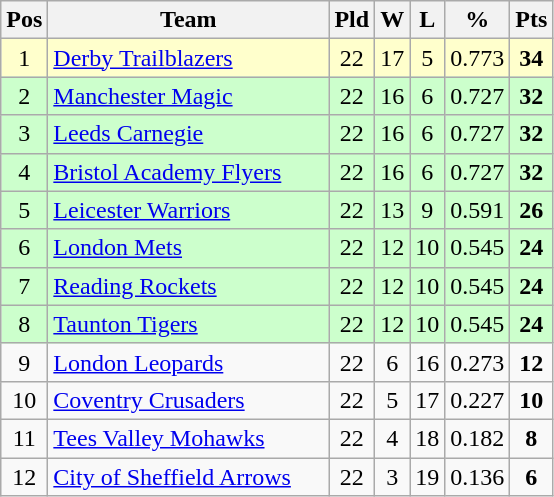<table class="wikitable" style="text-align: center;">
<tr>
<th>Pos</th>
<th scope="col" style="width: 180px;">Team</th>
<th>Pld</th>
<th>W</th>
<th>L</th>
<th>%</th>
<th>Pts</th>
</tr>
<tr style="background: #ffffcc;">
<td>1</td>
<td style="text-align:left;"><a href='#'>Derby Trailblazers</a></td>
<td>22</td>
<td>17</td>
<td>5</td>
<td>0.773</td>
<td><strong>34</strong></td>
</tr>
<tr style="background: #ccffcc;">
<td>2</td>
<td style="text-align:left;"><a href='#'>Manchester Magic</a></td>
<td>22</td>
<td>16</td>
<td>6</td>
<td>0.727</td>
<td><strong>32</strong></td>
</tr>
<tr style="background: #ccffcc;">
<td>3</td>
<td style="text-align:left;"><a href='#'>Leeds Carnegie</a></td>
<td>22</td>
<td>16</td>
<td>6</td>
<td>0.727</td>
<td><strong>32</strong></td>
</tr>
<tr style="background: #ccffcc;">
<td>4</td>
<td style="text-align:left;"><a href='#'>Bristol Academy Flyers</a></td>
<td>22</td>
<td>16</td>
<td>6</td>
<td>0.727</td>
<td><strong>32</strong></td>
</tr>
<tr style="background: #ccffcc;">
<td>5</td>
<td style="text-align:left;"><a href='#'>Leicester Warriors</a></td>
<td>22</td>
<td>13</td>
<td>9</td>
<td>0.591</td>
<td><strong>26</strong></td>
</tr>
<tr style="background: #ccffcc;">
<td>6</td>
<td style="text-align:left;"><a href='#'>London Mets</a></td>
<td>22</td>
<td>12</td>
<td>10</td>
<td>0.545</td>
<td><strong>24</strong></td>
</tr>
<tr style="background: #ccffcc;">
<td>7</td>
<td style="text-align:left;"><a href='#'>Reading Rockets</a></td>
<td>22</td>
<td>12</td>
<td>10</td>
<td>0.545</td>
<td><strong>24</strong></td>
</tr>
<tr style="background: #ccffcc;">
<td>8</td>
<td style="text-align:left;"><a href='#'>Taunton Tigers</a></td>
<td>22</td>
<td>12</td>
<td>10</td>
<td>0.545</td>
<td><strong>24</strong></td>
</tr>
<tr>
<td>9</td>
<td style="text-align:left;"><a href='#'>London Leopards</a></td>
<td>22</td>
<td>6</td>
<td>16</td>
<td>0.273</td>
<td><strong>12</strong></td>
</tr>
<tr>
<td>10</td>
<td style="text-align:left;"><a href='#'>Coventry Crusaders</a></td>
<td>22</td>
<td>5</td>
<td>17</td>
<td>0.227</td>
<td><strong>10</strong></td>
</tr>
<tr>
<td>11</td>
<td style="text-align:left;"><a href='#'>Tees Valley Mohawks</a></td>
<td>22</td>
<td>4</td>
<td>18</td>
<td>0.182</td>
<td><strong>8</strong></td>
</tr>
<tr>
<td>12</td>
<td style="text-align:left;"><a href='#'>City of Sheffield Arrows</a></td>
<td>22</td>
<td>3</td>
<td>19</td>
<td>0.136</td>
<td><strong>6</strong></td>
</tr>
</table>
